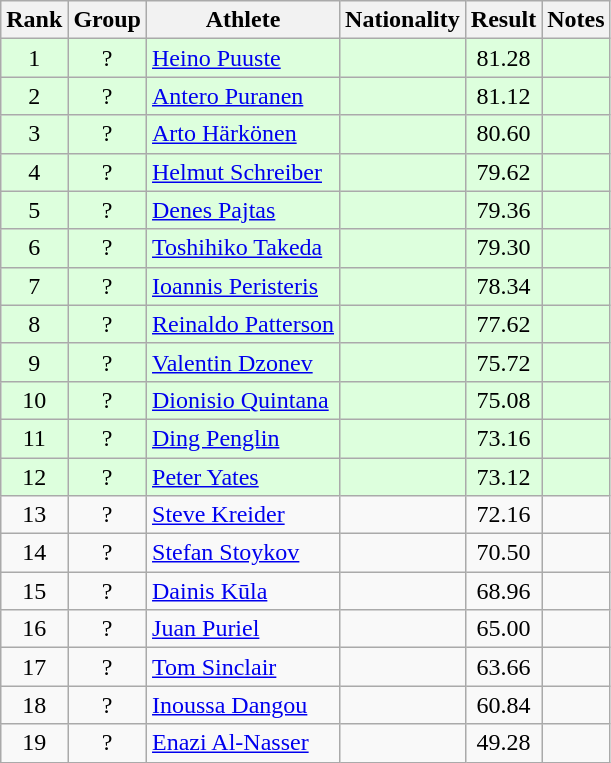<table class="wikitable sortable" style="text-align:center">
<tr>
<th>Rank</th>
<th>Group</th>
<th>Athlete</th>
<th>Nationality</th>
<th>Result</th>
<th>Notes</th>
</tr>
<tr bgcolor=ddffdd>
<td>1</td>
<td>?</td>
<td align=left><a href='#'>Heino Puuste</a></td>
<td align=left></td>
<td>81.28</td>
<td></td>
</tr>
<tr bgcolor=ddffdd>
<td>2</td>
<td>?</td>
<td align=left><a href='#'>Antero Puranen</a></td>
<td align=left></td>
<td>81.12</td>
<td></td>
</tr>
<tr bgcolor=ddffdd>
<td>3</td>
<td>?</td>
<td align=left><a href='#'>Arto Härkönen</a></td>
<td align=left></td>
<td>80.60</td>
<td></td>
</tr>
<tr bgcolor=ddffdd>
<td>4</td>
<td>?</td>
<td align=left><a href='#'>Helmut Schreiber</a></td>
<td align=left></td>
<td>79.62</td>
<td></td>
</tr>
<tr bgcolor=ddffdd>
<td>5</td>
<td>?</td>
<td align=left><a href='#'>Denes Pajtas</a></td>
<td align=left></td>
<td>79.36</td>
<td></td>
</tr>
<tr bgcolor=ddffdd>
<td>6</td>
<td>?</td>
<td align=left><a href='#'>Toshihiko Takeda</a></td>
<td align=left></td>
<td>79.30</td>
<td></td>
</tr>
<tr bgcolor=ddffdd>
<td>7</td>
<td>?</td>
<td align=left><a href='#'>Ioannis Peristeris</a></td>
<td align=left></td>
<td>78.34</td>
<td></td>
</tr>
<tr bgcolor=ddffdd>
<td>8</td>
<td>?</td>
<td align=left><a href='#'>Reinaldo Patterson</a></td>
<td align=left></td>
<td>77.62</td>
<td></td>
</tr>
<tr bgcolor=ddffdd>
<td>9</td>
<td>?</td>
<td align=left><a href='#'>Valentin Dzonev</a></td>
<td align=left></td>
<td>75.72</td>
<td></td>
</tr>
<tr bgcolor=ddffdd>
<td>10</td>
<td>?</td>
<td align=left><a href='#'>Dionisio Quintana</a></td>
<td align=left></td>
<td>75.08</td>
<td></td>
</tr>
<tr bgcolor=ddffdd>
<td>11</td>
<td>?</td>
<td align=left><a href='#'>Ding Penglin</a></td>
<td align=left></td>
<td>73.16</td>
<td></td>
</tr>
<tr bgcolor=ddffdd>
<td>12</td>
<td>?</td>
<td align=left><a href='#'>Peter Yates</a></td>
<td align=left></td>
<td>73.12</td>
<td></td>
</tr>
<tr>
<td>13</td>
<td>?</td>
<td align=left><a href='#'>Steve Kreider</a></td>
<td align=left></td>
<td>72.16</td>
<td></td>
</tr>
<tr>
<td>14</td>
<td>?</td>
<td align=left><a href='#'>Stefan Stoykov</a></td>
<td align=left></td>
<td>70.50</td>
<td></td>
</tr>
<tr>
<td>15</td>
<td>?</td>
<td align=left><a href='#'>Dainis Kūla</a></td>
<td align=left></td>
<td>68.96</td>
<td></td>
</tr>
<tr>
<td>16</td>
<td>?</td>
<td align=left><a href='#'>Juan Puriel</a></td>
<td align=left></td>
<td>65.00</td>
<td></td>
</tr>
<tr>
<td>17</td>
<td>?</td>
<td align=left><a href='#'>Tom Sinclair</a></td>
<td align=left></td>
<td>63.66</td>
<td></td>
</tr>
<tr>
<td>18</td>
<td>?</td>
<td align=left><a href='#'>Inoussa Dangou</a></td>
<td align=left></td>
<td>60.84</td>
<td></td>
</tr>
<tr>
<td>19</td>
<td>?</td>
<td align=left><a href='#'>Enazi Al-Nasser</a></td>
<td align=left></td>
<td>49.28</td>
<td></td>
</tr>
</table>
